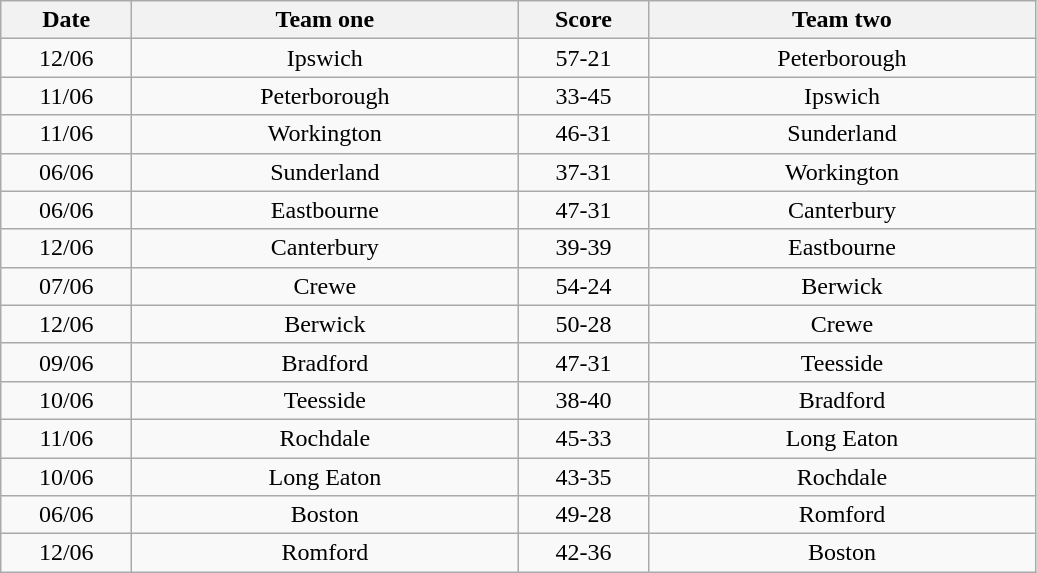<table class="wikitable" style="text-align: center">
<tr>
<th width=80>Date</th>
<th width=250>Team one</th>
<th width=80>Score</th>
<th width=250>Team two</th>
</tr>
<tr>
<td>12/06</td>
<td>Ipswich</td>
<td>57-21</td>
<td>Peterborough</td>
</tr>
<tr>
<td>11/06</td>
<td>Peterborough</td>
<td>33-45</td>
<td>Ipswich</td>
</tr>
<tr>
<td>11/06</td>
<td>Workington</td>
<td>46-31</td>
<td>Sunderland</td>
</tr>
<tr>
<td>06/06</td>
<td>Sunderland</td>
<td>37-31</td>
<td>Workington</td>
</tr>
<tr>
<td>06/06</td>
<td>Eastbourne</td>
<td>47-31</td>
<td>Canterbury</td>
</tr>
<tr>
<td>12/06</td>
<td>Canterbury</td>
<td>39-39</td>
<td>Eastbourne</td>
</tr>
<tr>
<td>07/06</td>
<td>Crewe</td>
<td>54-24</td>
<td>Berwick</td>
</tr>
<tr>
<td>12/06</td>
<td>Berwick</td>
<td>50-28</td>
<td>Crewe</td>
</tr>
<tr>
<td>09/06</td>
<td>Bradford</td>
<td>47-31</td>
<td>Teesside</td>
</tr>
<tr>
<td>10/06</td>
<td>Teesside</td>
<td>38-40</td>
<td>Bradford</td>
</tr>
<tr>
<td>11/06</td>
<td>Rochdale</td>
<td>45-33</td>
<td>Long Eaton</td>
</tr>
<tr>
<td>10/06</td>
<td>Long Eaton</td>
<td>43-35</td>
<td>Rochdale</td>
</tr>
<tr>
<td>06/06</td>
<td>Boston</td>
<td>49-28</td>
<td>Romford</td>
</tr>
<tr>
<td>12/06</td>
<td>Romford</td>
<td>42-36</td>
<td>Boston</td>
</tr>
</table>
